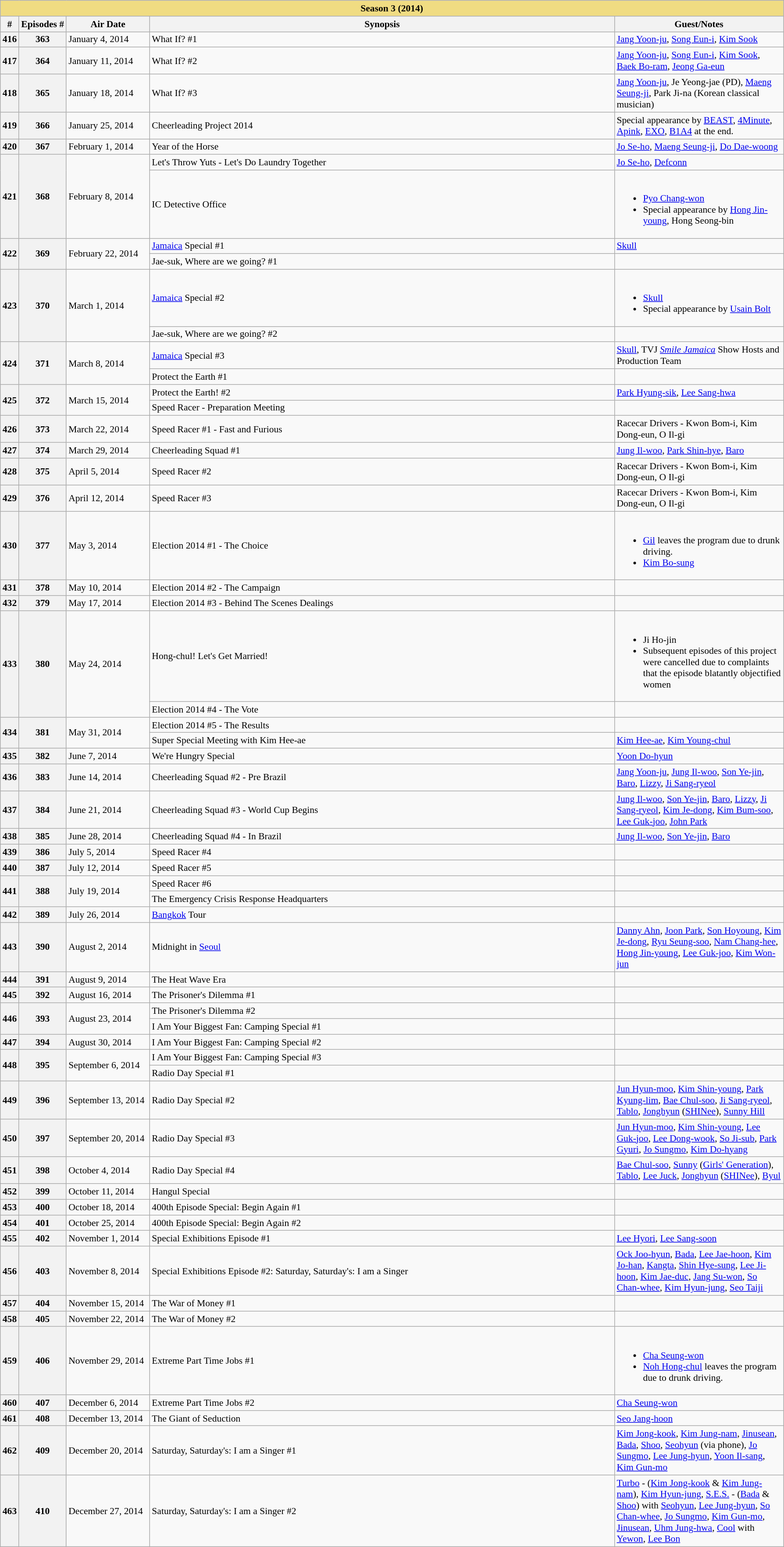<table Class="wikitable" style="font-size: 90%;">
<tr>
<th Colspan="5" style="background:#F0DC82;">Season 3 (2014)</th>
</tr>
<tr>
<th>#</th>
<th>Episodes #</th>
<th width=120>Air Date</th>
<th width=700>Synopsis</th>
<th width=250>Guest/Notes</th>
</tr>
<tr>
<th>416</th>
<th>363</th>
<td>January 4, 2014</td>
<td>What If? #1</td>
<td><a href='#'>Jang Yoon-ju</a>, <a href='#'>Song Eun-i</a>, <a href='#'>Kim Sook</a></td>
</tr>
<tr>
<th>417</th>
<th>364</th>
<td>January 11, 2014</td>
<td>What If? #2</td>
<td><a href='#'>Jang Yoon-ju</a>, <a href='#'>Song Eun-i</a>, <a href='#'>Kim Sook</a>, <a href='#'>Baek Bo-ram</a>, <a href='#'>Jeong Ga-eun</a></td>
</tr>
<tr>
<th>418</th>
<th>365</th>
<td>January 18, 2014</td>
<td>What If? #3</td>
<td><a href='#'>Jang Yoon-ju</a>, Je Yeong-jae (PD), <a href='#'>Maeng Seung-ji</a>, Park Ji-na (Korean classical musician)</td>
</tr>
<tr>
<th>419</th>
<th>366</th>
<td>January 25, 2014</td>
<td>Cheerleading Project 2014</td>
<td>Special appearance by <a href='#'>BEAST</a>, <a href='#'>4Minute</a>, <a href='#'>Apink</a>, <a href='#'>EXO</a>, <a href='#'>B1A4</a> at the end.</td>
</tr>
<tr>
<th>420</th>
<th>367</th>
<td>February 1, 2014</td>
<td>Year of the Horse</td>
<td><a href='#'>Jo Se-ho</a>, <a href='#'>Maeng Seung-ji</a>, <a href='#'>Do Dae-woong</a></td>
</tr>
<tr>
<th rowspan = "2">421</th>
<th rowspan = "2">368</th>
<td rowspan = "2">February 8, 2014</td>
<td>Let's Throw Yuts - Let's Do Laundry Together</td>
<td><a href='#'>Jo Se-ho</a>, <a href='#'>Defconn</a></td>
</tr>
<tr>
<td>IC Detective Office</td>
<td><br><ul><li><a href='#'>Pyo Chang-won</a></li><li>Special appearance by <a href='#'>Hong Jin-young</a>, Hong Seong-bin</li></ul></td>
</tr>
<tr>
<th rowspan = "2">422</th>
<th rowspan = "2">369</th>
<td rowspan = "2">February 22, 2014</td>
<td><a href='#'>Jamaica</a> Special #1</td>
<td><a href='#'>Skull</a></td>
</tr>
<tr>
<td>Jae-suk, Where are we going? #1</td>
<td></td>
</tr>
<tr>
<th rowspan = "2">423</th>
<th rowspan = "2">370</th>
<td rowspan = "2">March 1, 2014</td>
<td><a href='#'>Jamaica</a> Special #2</td>
<td><br><ul><li><a href='#'>Skull</a></li><li>Special appearance by <a href='#'>Usain Bolt</a></li></ul></td>
</tr>
<tr>
<td>Jae-suk, Where are we going? #2</td>
<td></td>
</tr>
<tr>
<th rowspan = "2">424</th>
<th rowspan = "2">371</th>
<td rowspan = "2">March 8, 2014</td>
<td><a href='#'>Jamaica</a> Special #3</td>
<td><a href='#'>Skull</a>, TVJ <em><a href='#'>Smile Jamaica</a></em> Show Hosts and Production Team</td>
</tr>
<tr>
<td>Protect the Earth #1</td>
<td></td>
</tr>
<tr>
<th rowspan = "2">425</th>
<th rowspan = "2">372</th>
<td rowspan = "2">March 15, 2014</td>
<td>Protect the Earth! #2</td>
<td><a href='#'>Park Hyung-sik</a>, <a href='#'>Lee Sang-hwa</a></td>
</tr>
<tr>
<td>Speed Racer - Preparation Meeting</td>
<td></td>
</tr>
<tr>
<th>426</th>
<th>373</th>
<td>March 22, 2014</td>
<td>Speed Racer #1 - Fast and Furious</td>
<td>Racecar Drivers - Kwon Bom-i, Kim Dong-eun, O Il-gi</td>
</tr>
<tr>
<th>427</th>
<th>374</th>
<td>March 29, 2014</td>
<td>Cheerleading Squad #1</td>
<td><a href='#'>Jung Il-woo</a>, <a href='#'>Park Shin-hye</a>, <a href='#'>Baro</a></td>
</tr>
<tr>
<th>428</th>
<th>375</th>
<td>April 5, 2014</td>
<td>Speed Racer #2</td>
<td>Racecar Drivers - Kwon Bom-i, Kim Dong-eun, O Il-gi</td>
</tr>
<tr>
<th>429</th>
<th>376</th>
<td>April 12, 2014</td>
<td>Speed Racer #3</td>
<td>Racecar Drivers - Kwon Bom-i, Kim Dong-eun, O Il-gi</td>
</tr>
<tr>
<th>430</th>
<th>377</th>
<td>May 3, 2014</td>
<td>Election 2014 #1 - The Choice</td>
<td><br><ul><li><a href='#'>Gil</a> leaves the program due to drunk driving.</li><li><a href='#'>Kim Bo-sung</a></li></ul></td>
</tr>
<tr>
<th>431</th>
<th>378</th>
<td>May 10, 2014</td>
<td>Election 2014 #2 - The Campaign</td>
<td></td>
</tr>
<tr>
<th>432</th>
<th>379</th>
<td>May 17, 2014</td>
<td>Election 2014 #3 - Behind The Scenes Dealings</td>
<td></td>
</tr>
<tr>
<th rowspan = "2">433</th>
<th rowspan = "2">380</th>
<td rowspan = "2">May 24, 2014</td>
<td>Hong-chul! Let's Get Married!</td>
<td><br><ul><li>Ji Ho-jin</li><li>Subsequent episodes of this project were cancelled due to complaints that the episode blatantly objectified women</li></ul></td>
</tr>
<tr>
<td>Election 2014 #4 - The Vote</td>
<td></td>
</tr>
<tr>
<th rowspan = "2">434</th>
<th rowspan = "2">381</th>
<td rowspan = "2">May 31, 2014</td>
<td>Election 2014 #5 - The Results</td>
<td></td>
</tr>
<tr>
<td>Super Special Meeting with Kim Hee-ae</td>
<td><a href='#'>Kim Hee-ae</a>, <a href='#'>Kim Young-chul</a></td>
</tr>
<tr>
<th>435</th>
<th>382</th>
<td>June 7, 2014</td>
<td>We're Hungry Special</td>
<td><a href='#'>Yoon Do-hyun</a></td>
</tr>
<tr>
<th>436</th>
<th>383</th>
<td>June 14, 2014</td>
<td>Cheerleading Squad #2 - Pre Brazil</td>
<td><a href='#'>Jang Yoon-ju</a>, <a href='#'>Jung Il-woo</a>, <a href='#'>Son Ye-jin</a>, <a href='#'>Baro</a>, <a href='#'>Lizzy</a>, <a href='#'>Ji Sang-ryeol</a></td>
</tr>
<tr>
<th>437</th>
<th>384</th>
<td>June 21, 2014</td>
<td>Cheerleading Squad #3 - World Cup Begins</td>
<td><a href='#'>Jung Il-woo</a>, <a href='#'>Son Ye-jin</a>, <a href='#'>Baro</a>, <a href='#'>Lizzy</a>, <a href='#'>Ji Sang-ryeol</a>, <a href='#'>Kim Je-dong</a>, <a href='#'>Kim Bum-soo</a>, <a href='#'>Lee Guk-joo</a>, <a href='#'>John Park</a></td>
</tr>
<tr>
<th>438</th>
<th>385</th>
<td>June 28, 2014</td>
<td>Cheerleading Squad #4 - In Brazil</td>
<td><a href='#'>Jung Il-woo</a>, <a href='#'>Son Ye-jin</a>, <a href='#'>Baro</a></td>
</tr>
<tr>
<th>439</th>
<th>386</th>
<td>July 5, 2014</td>
<td>Speed Racer #4</td>
<td></td>
</tr>
<tr>
<th>440</th>
<th>387</th>
<td>July 12, 2014</td>
<td>Speed Racer #5</td>
<td></td>
</tr>
<tr>
<th rowspan = "2">441</th>
<th rowspan = "2">388</th>
<td rowspan = "2">July 19, 2014</td>
<td>Speed Racer #6</td>
<td></td>
</tr>
<tr>
<td>The Emergency Crisis Response Headquarters</td>
<td></td>
</tr>
<tr>
<th>442</th>
<th>389</th>
<td>July 26, 2014</td>
<td><a href='#'>Bangkok</a> Tour</td>
<td></td>
</tr>
<tr>
<th>443</th>
<th>390</th>
<td>August 2, 2014</td>
<td>Midnight in <a href='#'>Seoul</a></td>
<td><a href='#'>Danny Ahn</a>, <a href='#'>Joon Park</a>, <a href='#'>Son Hoyoung</a>, <a href='#'>Kim Je-dong</a>, <a href='#'>Ryu Seung-soo</a>, <a href='#'>Nam Chang-hee</a>, <a href='#'>Hong Jin-young</a>, <a href='#'>Lee Guk-joo</a>, <a href='#'>Kim Won-jun</a></td>
</tr>
<tr>
<th>444</th>
<th>391</th>
<td>August 9, 2014</td>
<td>The Heat Wave Era</td>
<td></td>
</tr>
<tr>
<th>445</th>
<th>392</th>
<td>August 16, 2014</td>
<td>The Prisoner's Dilemma #1</td>
<td></td>
</tr>
<tr>
<th rowspan = "2">446</th>
<th rowspan = "2">393</th>
<td rowspan = "2">August 23, 2014</td>
<td>The Prisoner's Dilemma #2</td>
<td></td>
</tr>
<tr>
<td>I Am Your Biggest Fan: Camping Special #1</td>
<td></td>
</tr>
<tr>
<th>447</th>
<th>394</th>
<td>August 30, 2014</td>
<td>I Am Your Biggest Fan: Camping Special #2</td>
<td></td>
</tr>
<tr>
<th rowspan = "2">448</th>
<th rowspan = "2">395</th>
<td rowspan = "2">September 6, 2014</td>
<td>I Am Your Biggest Fan: Camping Special #3</td>
<td></td>
</tr>
<tr>
<td>Radio Day Special #1</td>
<td></td>
</tr>
<tr>
<th>449</th>
<th>396</th>
<td>September 13, 2014</td>
<td>Radio Day Special #2</td>
<td><a href='#'>Jun Hyun-moo</a>, <a href='#'>Kim Shin-young</a>, <a href='#'>Park Kyung-lim</a>, <a href='#'>Bae Chul-soo</a>, <a href='#'>Ji Sang-ryeol</a>, <a href='#'>Tablo</a>, <a href='#'>Jonghyun</a> (<a href='#'>SHINee</a>), <a href='#'>Sunny Hill</a></td>
</tr>
<tr>
<th>450</th>
<th>397</th>
<td>September 20, 2014</td>
<td>Radio Day Special #3</td>
<td><a href='#'>Jun Hyun-moo</a>, <a href='#'>Kim Shin-young</a>, <a href='#'>Lee Guk-joo</a>, <a href='#'>Lee Dong-wook</a>, <a href='#'>So Ji-sub</a>, <a href='#'>Park Gyuri</a>, <a href='#'>Jo Sungmo</a>, <a href='#'>Kim Do-hyang</a></td>
</tr>
<tr>
<th>451</th>
<th>398</th>
<td>October 4, 2014</td>
<td>Radio Day Special #4</td>
<td><a href='#'>Bae Chul-soo</a>, <a href='#'>Sunny</a> (<a href='#'>Girls' Generation</a>), <a href='#'>Tablo</a>, <a href='#'>Lee Juck</a>, <a href='#'>Jonghyun</a> (<a href='#'>SHINee</a>), <a href='#'>Byul</a></td>
</tr>
<tr>
<th>452</th>
<th>399</th>
<td>October 11, 2014</td>
<td>Hangul Special</td>
<td></td>
</tr>
<tr>
<th>453</th>
<th>400</th>
<td>October 18, 2014</td>
<td>400th Episode Special: Begin Again #1</td>
<td></td>
</tr>
<tr>
<th>454</th>
<th>401</th>
<td>October 25, 2014</td>
<td>400th Episode Special: Begin Again #2</td>
<td></td>
</tr>
<tr>
<th>455</th>
<th>402</th>
<td>November 1, 2014</td>
<td>Special Exhibitions Episode #1</td>
<td><a href='#'>Lee Hyori</a>, <a href='#'>Lee Sang-soon</a></td>
</tr>
<tr>
<th>456</th>
<th>403</th>
<td>November 8, 2014</td>
<td>Special Exhibitions Episode #2: Saturday, Saturday's: I am a Singer</td>
<td><a href='#'>Ock Joo-hyun</a>, <a href='#'>Bada</a>, <a href='#'>Lee Jae-hoon</a>, <a href='#'>Kim Jo-han</a>, <a href='#'>Kangta</a>, <a href='#'>Shin Hye-sung</a>, <a href='#'>Lee Ji-hoon</a>, <a href='#'>Kim Jae-duc</a>, <a href='#'>Jang Su-won</a>, <a href='#'>So Chan-whee</a>, <a href='#'>Kim Hyun-jung</a>, <a href='#'>Seo Taiji</a></td>
</tr>
<tr>
<th>457</th>
<th>404</th>
<td>November 15, 2014</td>
<td>The War of Money #1</td>
<td></td>
</tr>
<tr>
<th>458</th>
<th>405</th>
<td>November 22, 2014</td>
<td>The War of Money #2</td>
<td></td>
</tr>
<tr>
<th>459</th>
<th>406</th>
<td>November 29, 2014</td>
<td>Extreme Part Time Jobs #1</td>
<td><br><ul><li><a href='#'>Cha Seung-won</a></li><li><a href='#'>Noh Hong-chul</a> leaves the program due to drunk driving.</li></ul></td>
</tr>
<tr>
<th>460</th>
<th>407</th>
<td>December 6, 2014</td>
<td>Extreme Part Time Jobs #2</td>
<td><a href='#'>Cha Seung-won</a></td>
</tr>
<tr>
<th>461</th>
<th>408</th>
<td>December 13, 2014</td>
<td>The Giant of Seduction</td>
<td><a href='#'>Seo Jang-hoon</a></td>
</tr>
<tr>
<th>462</th>
<th>409</th>
<td>December 20, 2014</td>
<td>Saturday, Saturday's: I am a Singer #1</td>
<td><a href='#'>Kim Jong-kook</a>, <a href='#'>Kim Jung-nam</a>, <a href='#'>Jinusean</a>, <a href='#'>Bada</a>, <a href='#'>Shoo</a>, <a href='#'>Seohyun</a> (via phone), <a href='#'>Jo Sungmo</a>, <a href='#'>Lee Jung-hyun</a>, <a href='#'>Yoon Il-sang</a>, <a href='#'>Kim Gun-mo</a></td>
</tr>
<tr>
<th>463</th>
<th>410</th>
<td>December 27, 2014</td>
<td>Saturday, Saturday's: I am a Singer #2</td>
<td><a href='#'>Turbo</a> - (<a href='#'>Kim Jong-kook</a> & <a href='#'>Kim Jung-nam</a>), <a href='#'>Kim Hyun-jung</a>, <a href='#'>S.E.S.</a> - (<a href='#'>Bada</a> & <a href='#'>Shoo</a>) with <a href='#'>Seohyun</a>, <a href='#'>Lee Jung-hyun</a>, <a href='#'>So Chan-whee</a>, <a href='#'>Jo Sungmo</a>, <a href='#'>Kim Gun-mo</a>, <a href='#'>Jinusean</a>, <a href='#'>Uhm Jung-hwa</a>, <a href='#'>Cool</a> with <a href='#'>Yewon</a>, <a href='#'>Lee Bon</a></td>
</tr>
</table>
